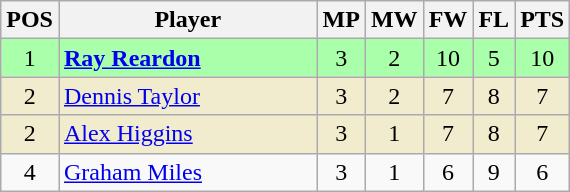<table class="wikitable" style="text-align: center;">
<tr>
<th width=20>POS</th>
<th width=165>Player</th>
<th width=20>MP</th>
<th width=20>MW</th>
<th width=20>FW</th>
<th width=20>FL</th>
<th width=20>PTS</th>
</tr>
<tr style="background:#aaffaa;">
<td>1</td>
<td style="text-align:left;"> <strong><a href='#'>Ray Reardon</a></strong></td>
<td>3</td>
<td>2</td>
<td>10</td>
<td>5</td>
<td>10</td>
</tr>
<tr style="background:#f2ecce;">
<td>2</td>
<td style="text-align:left;"> <a href='#'>Dennis Taylor</a></td>
<td>3</td>
<td>2</td>
<td>7</td>
<td>8</td>
<td>7</td>
</tr>
<tr style="background:#f2ecce;">
<td>2</td>
<td style="text-align:left;"> <a href='#'>Alex Higgins</a></td>
<td>3</td>
<td>1</td>
<td>7</td>
<td>8</td>
<td>7</td>
</tr>
<tr>
<td>4</td>
<td style="text-align:left;"> <a href='#'>Graham Miles</a></td>
<td>3</td>
<td>1</td>
<td>6</td>
<td>9</td>
<td>6</td>
</tr>
</table>
